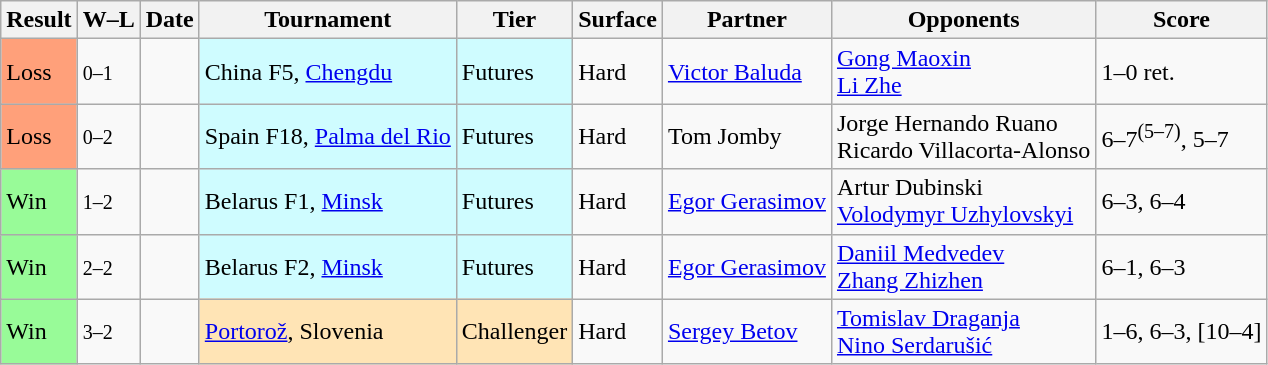<table class="sortable wikitable">
<tr>
<th>Result</th>
<th class=unsortable>W–L</th>
<th>Date</th>
<th>Tournament</th>
<th>Tier</th>
<th>Surface</th>
<th>Partner</th>
<th>Opponents</th>
<th class=unsortable>Score</th>
</tr>
<tr>
<td bgcolor=FFA07A>Loss</td>
<td><small>0–1</small></td>
<td><a href='#'></a></td>
<td style=background:#cffcff>China F5, <a href='#'>Chengdu</a></td>
<td style=background:#cffcff>Futures</td>
<td>Hard</td>
<td> <a href='#'>Victor Baluda</a></td>
<td> <a href='#'>Gong Maoxin</a><br> <a href='#'>Li Zhe</a></td>
<td>1–0 ret.</td>
</tr>
<tr>
<td bgcolor=FFA07A>Loss</td>
<td><small>0–2</small></td>
<td><a href='#'></a></td>
<td style=background:#cffcff>Spain F18, <a href='#'>Palma del Rio</a></td>
<td style=background:#cffcff>Futures</td>
<td>Hard</td>
<td> Tom Jomby</td>
<td> Jorge Hernando Ruano<br> Ricardo Villacorta-Alonso</td>
<td>6–7<sup>(5–7)</sup>, 5–7</td>
</tr>
<tr>
<td bgcolor=98FB98>Win</td>
<td><small>1–2</small></td>
<td><a href='#'></a></td>
<td style=background:#cffcff>Belarus F1, <a href='#'>Minsk</a></td>
<td style=background:#cffcff>Futures</td>
<td>Hard</td>
<td> <a href='#'>Egor Gerasimov</a></td>
<td> Artur Dubinski<br> <a href='#'>Volodymyr Uzhylovskyi</a></td>
<td>6–3, 6–4</td>
</tr>
<tr>
<td bgcolor=98FB98>Win</td>
<td><small>2–2</small></td>
<td><a href='#'></a></td>
<td style=background:#cffcff>Belarus F2, <a href='#'>Minsk</a></td>
<td style=background:#cffcff>Futures</td>
<td>Hard</td>
<td> <a href='#'>Egor Gerasimov</a></td>
<td> <a href='#'>Daniil Medvedev</a><br> <a href='#'>Zhang Zhizhen</a></td>
<td>6–1, 6–3</td>
</tr>
<tr>
<td bgcolor=98FB98>Win</td>
<td><small>3–2</small></td>
<td><a href='#'></a></td>
<td style=background:moccasin><a href='#'>Portorož</a>, Slovenia</td>
<td style=background:moccasin>Challenger</td>
<td>Hard</td>
<td> <a href='#'>Sergey Betov</a></td>
<td> <a href='#'>Tomislav Draganja</a><br> <a href='#'>Nino Serdarušić</a></td>
<td>1–6, 6–3, [10–4]</td>
</tr>
</table>
